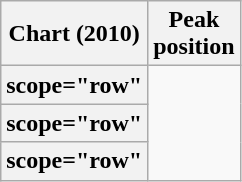<table class="wikitable sortable plainrowheaders">
<tr>
<th scope="col">Chart (2010)</th>
<th scope="col">Peak<br>position</th>
</tr>
<tr>
<th>scope="row" </th>
</tr>
<tr>
<th>scope="row" </th>
</tr>
<tr>
<th>scope="row" </th>
</tr>
</table>
